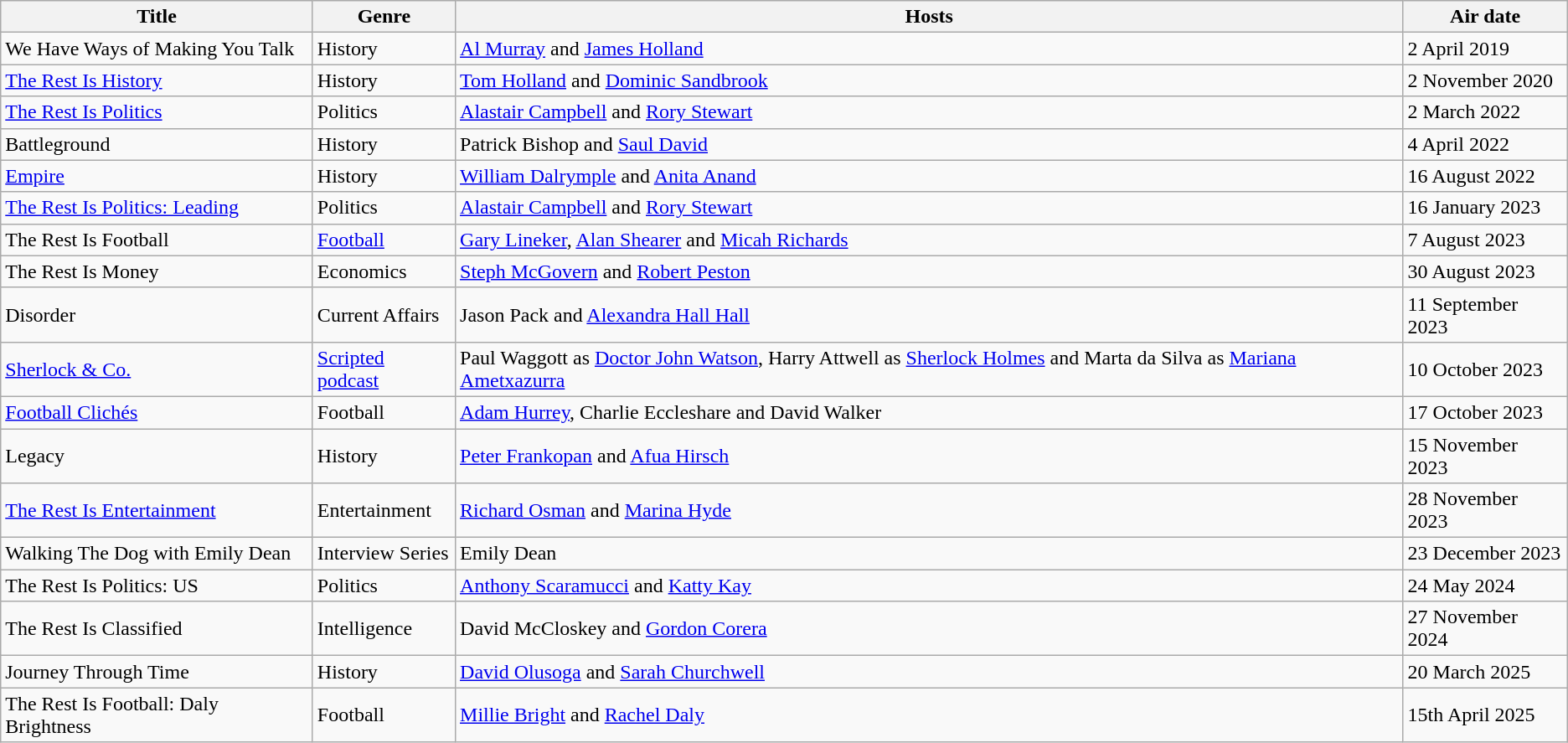<table class="wikitable">
<tr>
<th>Title</th>
<th>Genre</th>
<th>Hosts</th>
<th>Air date</th>
</tr>
<tr>
<td>We Have Ways of Making You Talk</td>
<td>History</td>
<td><a href='#'>Al Murray</a> and <a href='#'>James Holland</a></td>
<td>2 April 2019</td>
</tr>
<tr>
<td><a href='#'>The Rest Is History</a></td>
<td>History</td>
<td><a href='#'>Tom Holland</a> and <a href='#'>Dominic Sandbrook</a></td>
<td>2 November 2020</td>
</tr>
<tr>
<td><a href='#'>The Rest Is Politics</a></td>
<td>Politics</td>
<td><a href='#'>Alastair Campbell</a> and <a href='#'>Rory Stewart</a></td>
<td>2 March 2022</td>
</tr>
<tr>
<td>Battleground</td>
<td>History</td>
<td>Patrick Bishop and <a href='#'>Saul David</a></td>
<td>4 April 2022</td>
</tr>
<tr>
<td><a href='#'>Empire</a></td>
<td>History</td>
<td><a href='#'>William Dalrymple</a> and <a href='#'>Anita Anand</a></td>
<td>16 August 2022</td>
</tr>
<tr>
<td><a href='#'>The Rest Is Politics: Leading</a></td>
<td>Politics</td>
<td><a href='#'>Alastair Campbell</a> and <a href='#'>Rory Stewart</a></td>
<td>16 January 2023</td>
</tr>
<tr>
<td>The Rest Is Football</td>
<td><a href='#'>Football</a></td>
<td><a href='#'>Gary Lineker</a>, <a href='#'>Alan Shearer</a> and <a href='#'>Micah Richards</a></td>
<td>7 August 2023</td>
</tr>
<tr>
<td>The Rest Is Money</td>
<td>Economics</td>
<td><a href='#'>Steph McGovern</a> and <a href='#'>Robert Peston</a></td>
<td>30 August 2023</td>
</tr>
<tr>
<td>Disorder</td>
<td>Current Affairs</td>
<td>Jason Pack and <a href='#'>Alexandra Hall Hall</a></td>
<td>11 September 2023</td>
</tr>
<tr>
<td><a href='#'>Sherlock & Co.</a></td>
<td><a href='#'>Scripted podcast</a></td>
<td>Paul Waggott as <a href='#'>Doctor John Watson</a>, Harry Attwell as <a href='#'>Sherlock Holmes</a> and Marta da Silva as <a href='#'>Mariana Ametxazurra</a></td>
<td>10 October 2023</td>
</tr>
<tr>
<td><a href='#'>Football Clichés</a></td>
<td>Football</td>
<td><a href='#'>Adam Hurrey</a>, Charlie Eccleshare and David Walker</td>
<td>17 October 2023</td>
</tr>
<tr>
<td>Legacy</td>
<td>History</td>
<td><a href='#'>Peter Frankopan</a> and <a href='#'>Afua Hirsch</a></td>
<td>15 November 2023</td>
</tr>
<tr>
<td><a href='#'>The Rest Is Entertainment</a></td>
<td>Entertainment</td>
<td><a href='#'>Richard Osman</a> and <a href='#'>Marina Hyde</a></td>
<td>28 November 2023</td>
</tr>
<tr>
<td>Walking The Dog with Emily Dean</td>
<td>Interview Series</td>
<td>Emily Dean</td>
<td>23 December 2023</td>
</tr>
<tr>
<td>The Rest Is Politics: US</td>
<td>Politics</td>
<td><a href='#'>Anthony Scaramucci</a> and <a href='#'>Katty Kay</a></td>
<td>24 May 2024</td>
</tr>
<tr>
<td>The Rest Is Classified</td>
<td>Intelligence</td>
<td>David McCloskey and <a href='#'>Gordon Corera</a></td>
<td>27 November 2024</td>
</tr>
<tr>
<td>Journey Through Time</td>
<td>History</td>
<td><a href='#'>David Olusoga</a> and <a href='#'>Sarah Churchwell</a></td>
<td>20 March 2025</td>
</tr>
<tr>
<td>The Rest Is Football: Daly Brightness</td>
<td>Football</td>
<td><a href='#'>Millie Bright</a> and <a href='#'>Rachel Daly</a></td>
<td>15th April 2025</td>
</tr>
</table>
